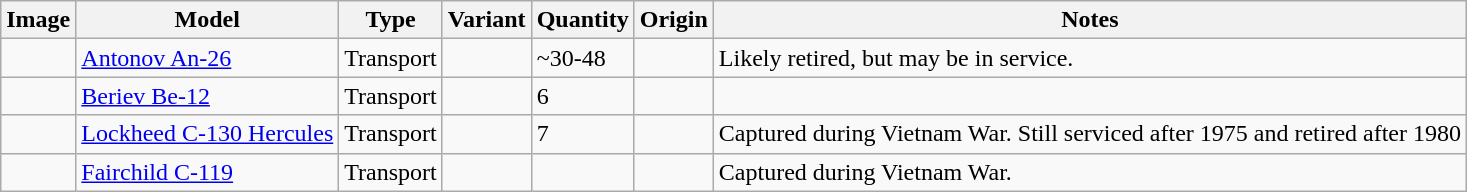<table class="wikitable">
<tr>
<th>Image</th>
<th>Model</th>
<th>Type</th>
<th>Variant</th>
<th>Quantity</th>
<th>Origin</th>
<th>Notes</th>
</tr>
<tr>
<td></td>
<td><a href='#'>Antonov An-26</a></td>
<td>Transport</td>
<td></td>
<td>~30-48</td>
<td></td>
<td>Likely retired, but may be in service.</td>
</tr>
<tr>
<td></td>
<td><a href='#'>Beriev Be-12</a></td>
<td>Transport</td>
<td></td>
<td>6</td>
<td></td>
<td></td>
</tr>
<tr>
<td></td>
<td><a href='#'>Lockheed C-130 Hercules</a></td>
<td>Transport</td>
<td></td>
<td>7</td>
<td></td>
<td>Captured during Vietnam War. Still serviced after 1975 and retired after 1980</td>
</tr>
<tr>
<td></td>
<td><a href='#'>Fairchild C-119</a></td>
<td>Transport</td>
<td></td>
<td></td>
<td></td>
<td>Captured during Vietnam War.</td>
</tr>
</table>
